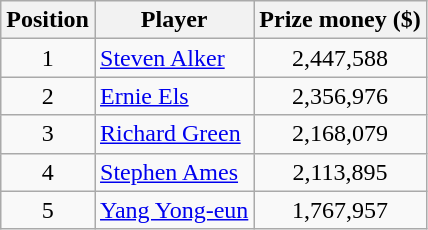<table class="wikitable">
<tr>
<th>Position</th>
<th>Player</th>
<th>Prize money ($)</th>
</tr>
<tr>
<td align=center>1</td>
<td> <a href='#'>Steven Alker</a></td>
<td align=center>2,447,588</td>
</tr>
<tr>
<td align=center>2</td>
<td> <a href='#'>Ernie Els</a></td>
<td align=center>2,356,976</td>
</tr>
<tr>
<td align=center>3</td>
<td> <a href='#'>Richard Green</a></td>
<td align=center>2,168,079</td>
</tr>
<tr>
<td align=center>4</td>
<td> <a href='#'>Stephen Ames</a></td>
<td align=center>2,113,895</td>
</tr>
<tr>
<td align=center>5</td>
<td> <a href='#'>Yang Yong-eun</a></td>
<td align=center>1,767,957</td>
</tr>
</table>
